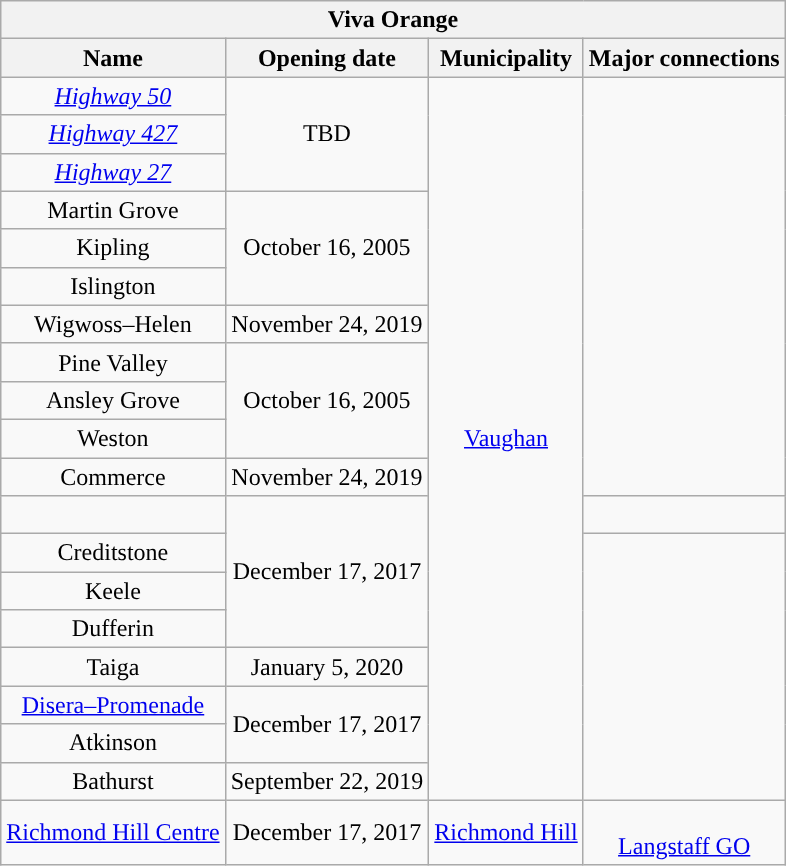<table class="wikitable" style="text-align:center">
<tr>
<th colspan="4" style="background:#">Viva Orange</th>
</tr>
<tr>
<th>Name</th>
<th>Opening date</th>
<th>Municipality</th>
<th>Major connections</th>
</tr>
<tr>
<td><em><a href='#'>Highway 50</a></em></td>
<td rowspan="3">TBD</td>
<td rowspan="19"><a href='#'>Vaughan</a></td>
<td rowspan="11"> </td>
</tr>
<tr>
<td><em><a href='#'>Highway 427</a></em></td>
</tr>
<tr>
<td><em><a href='#'>Highway 27</a></em></td>
</tr>
<tr>
<td>Martin Grove</td>
<td rowspan="3">October 16, 2005</td>
</tr>
<tr>
<td>Kipling</td>
</tr>
<tr>
<td>Islington</td>
</tr>
<tr>
<td>Wigwoss–Helen</td>
<td>November 24, 2019</td>
</tr>
<tr>
<td>Pine Valley</td>
<td rowspan="3">October 16, 2005</td>
</tr>
<tr>
<td>Ansley Grove</td>
</tr>
<tr>
<td>Weston</td>
</tr>
<tr>
<td>Commerce</td>
<td>November 24, 2019</td>
</tr>
<tr>
<td></td>
<td rowspan="4">December 17, 2017</td>
<td> <br></td>
</tr>
<tr>
<td>Creditstone</td>
<td rowspan="7"></td>
</tr>
<tr>
<td>Keele</td>
</tr>
<tr>
<td>Dufferin</td>
</tr>
<tr>
<td>Taiga</td>
<td>January 5, 2020</td>
</tr>
<tr>
<td><a href='#'>Disera–Promenade</a></td>
<td rowspan="2">December 17, 2017</td>
</tr>
<tr>
<td>Atkinson</td>
</tr>
<tr>
<td>Bathurst</td>
<td>September 22, 2019</td>
</tr>
<tr>
<td><a href='#'>Richmond Hill Centre</a></td>
<td>December 17, 2017</td>
<td><a href='#'>Richmond Hill</a></td>
<td> <br> <a href='#'>Langstaff GO</a></td>
</tr>
</table>
